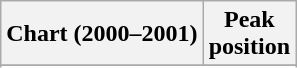<table class="wikitable sortable plainrowheaders" style="text-align:center">
<tr>
<th scope="col">Chart (2000–2001)</th>
<th scope="col">Peak<br>position</th>
</tr>
<tr>
</tr>
<tr>
</tr>
<tr>
</tr>
</table>
